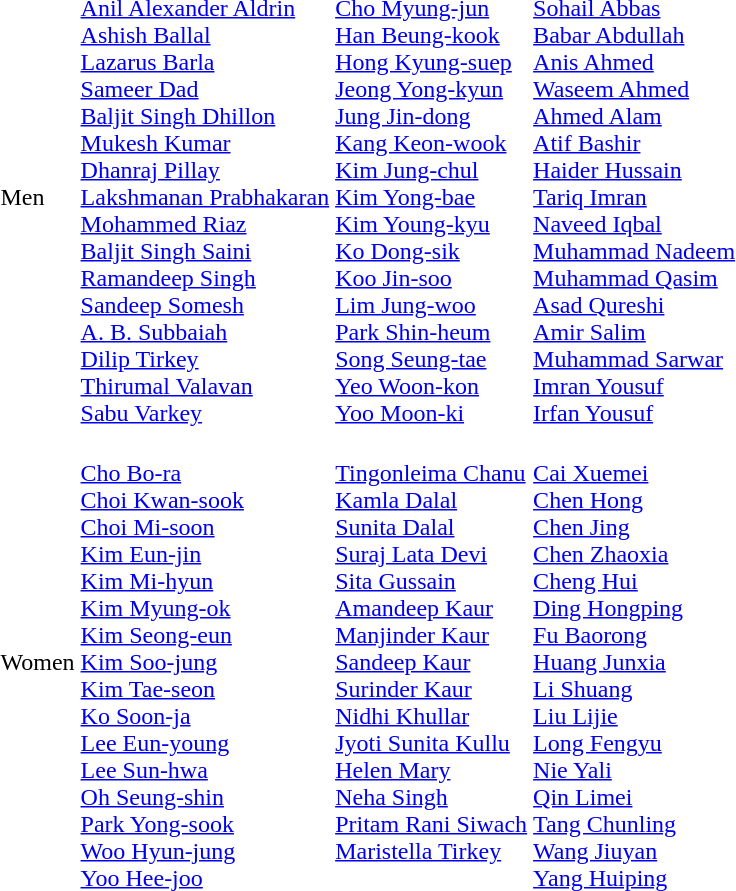<table>
<tr>
<td>Men<br></td>
<td><br><a href='#'>Anil Alexander Aldrin</a><br><a href='#'>Ashish Ballal</a><br><a href='#'>Lazarus Barla</a><br><a href='#'>Sameer Dad</a><br><a href='#'>Baljit Singh Dhillon</a><br><a href='#'>Mukesh Kumar</a><br><a href='#'>Dhanraj Pillay</a><br><a href='#'>Lakshmanan Prabhakaran</a><br><a href='#'>Mohammed Riaz</a><br><a href='#'>Baljit Singh Saini</a><br><a href='#'>Ramandeep Singh</a><br><a href='#'>Sandeep Somesh</a><br><a href='#'>A. B. Subbaiah</a><br><a href='#'>Dilip Tirkey</a><br><a href='#'>Thirumal Valavan</a><br><a href='#'>Sabu Varkey</a></td>
<td><br><a href='#'>Cho Myung-jun</a><br><a href='#'>Han Beung-kook</a><br><a href='#'>Hong Kyung-suep</a><br><a href='#'>Jeong Yong-kyun</a><br><a href='#'>Jung Jin-dong</a><br><a href='#'>Kang Keon-wook</a><br><a href='#'>Kim Jung-chul</a><br><a href='#'>Kim Yong-bae</a><br><a href='#'>Kim Young-kyu</a><br><a href='#'>Ko Dong-sik</a><br><a href='#'>Koo Jin-soo</a><br><a href='#'>Lim Jung-woo</a><br><a href='#'>Park Shin-heum</a><br><a href='#'>Song Seung-tae</a><br><a href='#'>Yeo Woon-kon</a><br><a href='#'>Yoo Moon-ki</a></td>
<td><br><a href='#'>Sohail Abbas</a><br><a href='#'>Babar Abdullah</a><br><a href='#'>Anis Ahmed</a><br><a href='#'>Waseem Ahmed</a><br><a href='#'>Ahmed Alam</a><br><a href='#'>Atif Bashir</a><br><a href='#'>Haider Hussain</a><br><a href='#'>Tariq Imran</a><br><a href='#'>Naveed Iqbal</a><br><a href='#'>Muhammad Nadeem</a><br><a href='#'>Muhammad Qasim</a><br><a href='#'>Asad Qureshi</a><br><a href='#'>Amir Salim</a><br><a href='#'>Muhammad Sarwar</a><br><a href='#'>Imran Yousuf</a><br><a href='#'>Irfan Yousuf</a></td>
</tr>
<tr>
<td>Women<br></td>
<td><br><a href='#'>Cho Bo-ra</a><br><a href='#'>Choi Kwan-sook</a><br><a href='#'>Choi Mi-soon</a><br><a href='#'>Kim Eun-jin</a><br><a href='#'>Kim Mi-hyun</a><br><a href='#'>Kim Myung-ok</a><br><a href='#'>Kim Seong-eun</a><br><a href='#'>Kim Soo-jung</a><br><a href='#'>Kim Tae-seon</a><br><a href='#'>Ko Soon-ja</a><br><a href='#'>Lee Eun-young</a><br><a href='#'>Lee Sun-hwa</a><br><a href='#'>Oh Seung-shin</a><br><a href='#'>Park Yong-sook</a><br><a href='#'>Woo Hyun-jung</a><br><a href='#'>Yoo Hee-joo</a></td>
<td valign=top><br><a href='#'>Tingonleima Chanu</a><br><a href='#'>Kamla Dalal</a><br><a href='#'>Sunita Dalal</a><br><a href='#'>Suraj Lata Devi</a><br><a href='#'>Sita Gussain</a><br><a href='#'>Amandeep Kaur</a><br><a href='#'>Manjinder Kaur</a><br><a href='#'>Sandeep Kaur</a><br><a href='#'>Surinder Kaur</a><br><a href='#'>Nidhi Khullar</a><br><a href='#'>Jyoti Sunita Kullu</a><br><a href='#'>Helen Mary</a><br><a href='#'>Neha Singh</a><br><a href='#'>Pritam Rani Siwach</a><br><a href='#'>Maristella Tirkey</a></td>
<td><br><a href='#'>Cai Xuemei</a><br><a href='#'>Chen Hong</a><br><a href='#'>Chen Jing</a><br><a href='#'>Chen Zhaoxia</a><br><a href='#'>Cheng Hui</a><br><a href='#'>Ding Hongping</a><br><a href='#'>Fu Baorong</a><br><a href='#'>Huang Junxia</a><br><a href='#'>Li Shuang</a><br><a href='#'>Liu Lijie</a><br><a href='#'>Long Fengyu</a><br><a href='#'>Nie Yali</a><br><a href='#'>Qin Limei</a><br><a href='#'>Tang Chunling</a><br><a href='#'>Wang Jiuyan</a><br><a href='#'>Yang Huiping</a></td>
</tr>
</table>
